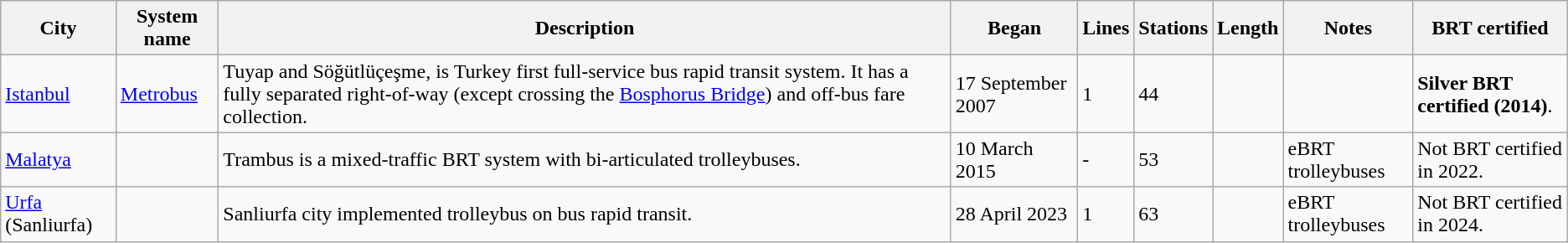<table class="wikitable">
<tr>
<th>City</th>
<th>System name</th>
<th>Description</th>
<th>Began</th>
<th>Lines</th>
<th>Stations</th>
<th>Length</th>
<th>Notes</th>
<th>BRT certified</th>
</tr>
<tr>
<td><a href='#'>Istanbul</a></td>
<td><a href='#'>Metrobus</a></td>
<td>Tuyap and Söğütlüçeşme, is Turkey first full-service bus rapid transit system. It has a fully separated right-of-way (except crossing the <a href='#'>Bosphorus Bridge</a>) and off-bus fare collection.</td>
<td>17 September 2007</td>
<td>1</td>
<td>44</td>
<td></td>
<td></td>
<td><strong>Silver BRT certified (2014)</strong>.</td>
</tr>
<tr>
<td><a href='#'>Malatya</a></td>
<td></td>
<td>Trambus is a mixed-traffic BRT system with bi-articulated trolleybuses.</td>
<td>10 March 2015</td>
<td>-</td>
<td>53</td>
<td></td>
<td>eBRT trolleybuses</td>
<td>Not BRT certified in 2022.</td>
</tr>
<tr>
<td><a href='#'>Urfa</a> (Sanliurfa)</td>
<td></td>
<td>Sanliurfa city implemented trolleybus on bus rapid transit.</td>
<td>28 April 2023</td>
<td>1</td>
<td>63</td>
<td></td>
<td>eBRT trolleybuses</td>
<td>Not BRT certified in 2024.</td>
</tr>
</table>
